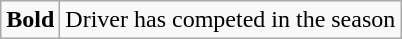<table class="wikitable">
<tr>
<td><strong>Bold</strong></td>
<td>Driver has competed in the  season</td>
</tr>
</table>
